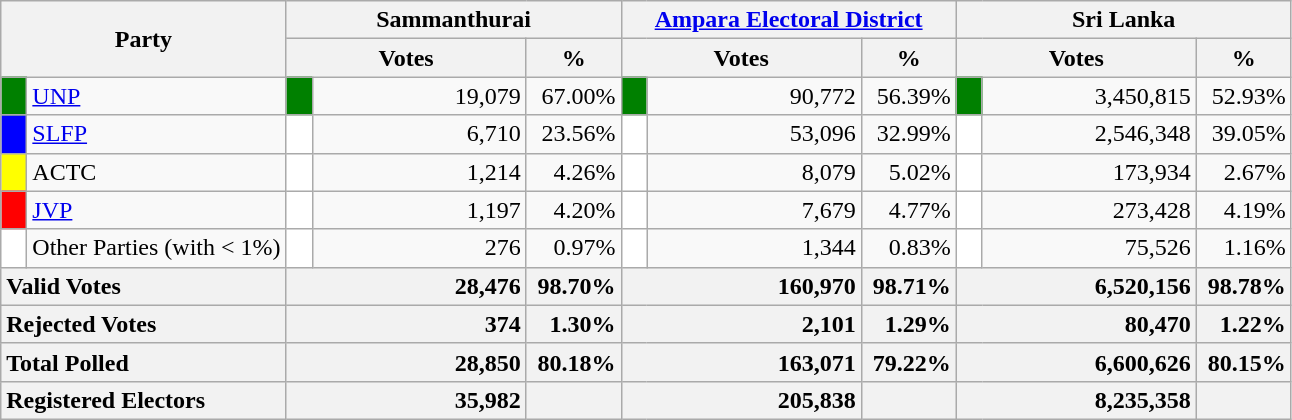<table class="wikitable">
<tr>
<th colspan="2" width="144px"rowspan="2">Party</th>
<th colspan="3" width="216px">Sammanthurai</th>
<th colspan="3" width="216px"><a href='#'>Ampara Electoral District</a></th>
<th colspan="3" width="216px">Sri Lanka</th>
</tr>
<tr>
<th colspan="2" width="144px">Votes</th>
<th>%</th>
<th colspan="2" width="144px">Votes</th>
<th>%</th>
<th colspan="2" width="144px">Votes</th>
<th>%</th>
</tr>
<tr>
<td style="background-color:green;" width="10px"></td>
<td style="text-align:left;"><a href='#'>UNP</a></td>
<td style="background-color:green;" width="10px"></td>
<td style="text-align:right;">19,079</td>
<td style="text-align:right;">67.00%</td>
<td style="background-color:green;" width="10px"></td>
<td style="text-align:right;">90,772</td>
<td style="text-align:right;">56.39%</td>
<td style="background-color:green;" width="10px"></td>
<td style="text-align:right;">3,450,815</td>
<td style="text-align:right;">52.93%</td>
</tr>
<tr>
<td style="background-color:blue;" width="10px"></td>
<td style="text-align:left;"><a href='#'>SLFP</a></td>
<td style="background-color:white;" width="10px"></td>
<td style="text-align:right;">6,710</td>
<td style="text-align:right;">23.56%</td>
<td style="background-color:white;" width="10px"></td>
<td style="text-align:right;">53,096</td>
<td style="text-align:right;">32.99%</td>
<td style="background-color:white;" width="10px"></td>
<td style="text-align:right;">2,546,348</td>
<td style="text-align:right;">39.05%</td>
</tr>
<tr>
<td style="background-color:yellow;" width="10px"></td>
<td style="text-align:left;">ACTC</td>
<td style="background-color:white;" width="10px"></td>
<td style="text-align:right;">1,214</td>
<td style="text-align:right;">4.26%</td>
<td style="background-color:white;" width="10px"></td>
<td style="text-align:right;">8,079</td>
<td style="text-align:right;">5.02%</td>
<td style="background-color:white;" width="10px"></td>
<td style="text-align:right;">173,934</td>
<td style="text-align:right;">2.67%</td>
</tr>
<tr>
<td style="background-color:red;" width="10px"></td>
<td style="text-align:left;"><a href='#'>JVP</a></td>
<td style="background-color:white;" width="10px"></td>
<td style="text-align:right;">1,197</td>
<td style="text-align:right;">4.20%</td>
<td style="background-color:white;" width="10px"></td>
<td style="text-align:right;">7,679</td>
<td style="text-align:right;">4.77%</td>
<td style="background-color:white;" width="10px"></td>
<td style="text-align:right;">273,428</td>
<td style="text-align:right;">4.19%</td>
</tr>
<tr>
<td style="background-color:white;" width="10px"></td>
<td style="text-align:left;">Other Parties (with < 1%)</td>
<td style="background-color:white;" width="10px"></td>
<td style="text-align:right;">276</td>
<td style="text-align:right;">0.97%</td>
<td style="background-color:white;" width="10px"></td>
<td style="text-align:right;">1,344</td>
<td style="text-align:right;">0.83%</td>
<td style="background-color:white;" width="10px"></td>
<td style="text-align:right;">75,526</td>
<td style="text-align:right;">1.16%</td>
</tr>
<tr>
<th colspan="2" width="144px"style="text-align:left;">Valid Votes</th>
<th style="text-align:right;"colspan="2" width="144px">28,476</th>
<th style="text-align:right;">98.70%</th>
<th style="text-align:right;"colspan="2" width="144px">160,970</th>
<th style="text-align:right;">98.71%</th>
<th style="text-align:right;"colspan="2" width="144px">6,520,156</th>
<th style="text-align:right;">98.78%</th>
</tr>
<tr>
<th colspan="2" width="144px"style="text-align:left;">Rejected Votes</th>
<th style="text-align:right;"colspan="2" width="144px">374</th>
<th style="text-align:right;">1.30%</th>
<th style="text-align:right;"colspan="2" width="144px">2,101</th>
<th style="text-align:right;">1.29%</th>
<th style="text-align:right;"colspan="2" width="144px">80,470</th>
<th style="text-align:right;">1.22%</th>
</tr>
<tr>
<th colspan="2" width="144px"style="text-align:left;">Total Polled</th>
<th style="text-align:right;"colspan="2" width="144px">28,850</th>
<th style="text-align:right;">80.18%</th>
<th style="text-align:right;"colspan="2" width="144px">163,071</th>
<th style="text-align:right;">79.22%</th>
<th style="text-align:right;"colspan="2" width="144px">6,600,626</th>
<th style="text-align:right;">80.15%</th>
</tr>
<tr>
<th colspan="2" width="144px"style="text-align:left;">Registered Electors</th>
<th style="text-align:right;"colspan="2" width="144px">35,982</th>
<th></th>
<th style="text-align:right;"colspan="2" width="144px">205,838</th>
<th></th>
<th style="text-align:right;"colspan="2" width="144px">8,235,358</th>
<th></th>
</tr>
</table>
